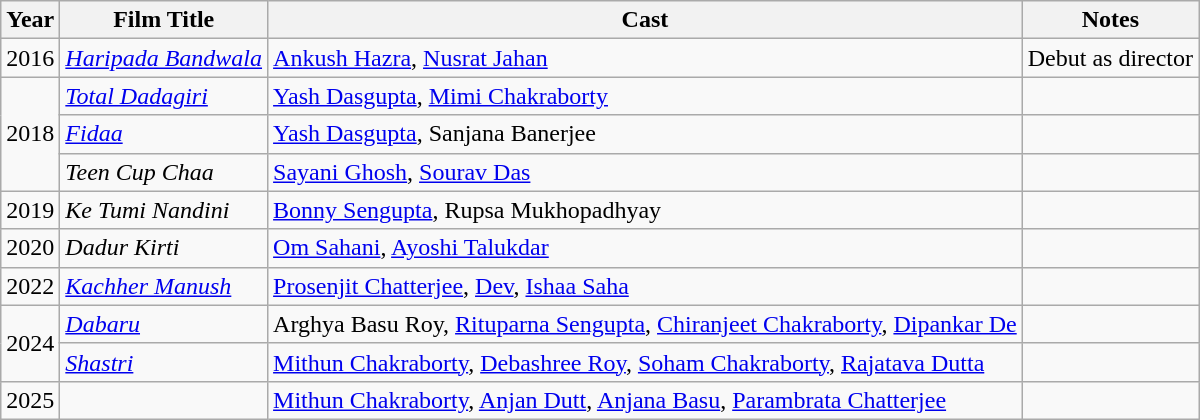<table class="wikitable">
<tr>
<th>Year</th>
<th>Film Title</th>
<th>Cast</th>
<th>Notes</th>
</tr>
<tr>
<td>2016</td>
<td><em><a href='#'>Haripada Bandwala</a></em> </td>
<td><a href='#'>Ankush Hazra</a>, <a href='#'>Nusrat Jahan</a></td>
<td>Debut as director</td>
</tr>
<tr>
<td rowspan="3">2018</td>
<td><em><a href='#'>Total Dadagiri</a></em></td>
<td><a href='#'>Yash Dasgupta</a>, <a href='#'>Mimi Chakraborty</a></td>
<td></td>
</tr>
<tr>
<td><em><a href='#'>Fidaa</a></em></td>
<td><a href='#'>Yash Dasgupta</a>, Sanjana Banerjee</td>
<td></td>
</tr>
<tr>
<td><em>Teen Cup Chaa</em></td>
<td><a href='#'>Sayani Ghosh</a>, <a href='#'>Sourav Das</a></td>
<td></td>
</tr>
<tr>
<td>2019</td>
<td><em>Ke Tumi Nandini</em></td>
<td><a href='#'>Bonny Sengupta</a>, Rupsa Mukhopadhyay</td>
<td></td>
</tr>
<tr>
<td>2020</td>
<td><em>Dadur Kirti</em></td>
<td><a href='#'>Om Sahani</a>, <a href='#'>Ayoshi Talukdar</a></td>
<td></td>
</tr>
<tr>
<td>2022</td>
<td><em><a href='#'>Kachher Manush</a></em></td>
<td><a href='#'>Prosenjit Chatterjee</a>, <a href='#'>Dev</a>, <a href='#'>Ishaa Saha</a></td>
<td></td>
</tr>
<tr>
<td rowspan="2">2024</td>
<td><em><a href='#'>Dabaru</a></em></td>
<td>Arghya Basu Roy, <a href='#'>Rituparna Sengupta</a>, <a href='#'>Chiranjeet Chakraborty</a>, <a href='#'>Dipankar De</a></td>
<td></td>
</tr>
<tr>
<td><em><a href='#'>Shastri</a></em></td>
<td><a href='#'>Mithun Chakraborty</a>, <a href='#'>Debashree Roy</a>, <a href='#'>Soham Chakraborty</a>, <a href='#'>Rajatava Dutta</a></td>
<td></td>
</tr>
<tr>
<td>2025</td>
<td></td>
<td><a href='#'>Mithun Chakraborty</a>, <a href='#'>Anjan Dutt</a>, <a href='#'>Anjana Basu</a>, <a href='#'>Parambrata Chatterjee</a></td>
<td></td>
</tr>
</table>
